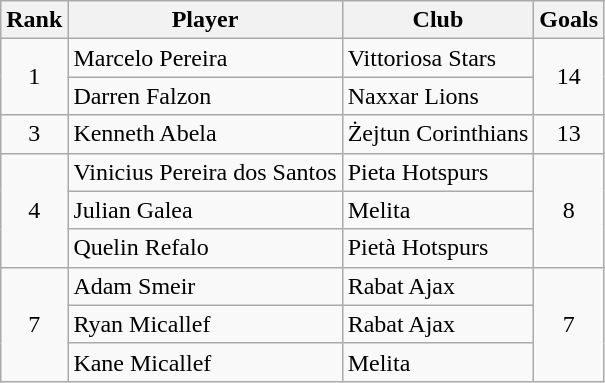<table class="wikitable" style="text-align:center">
<tr>
<th>Rank</th>
<th>Player</th>
<th>Club</th>
<th>Goals</th>
</tr>
<tr>
<td rowspan="2">1</td>
<td align="left"> Marcelo Pereira</td>
<td align="left">Vittoriosa Stars</td>
<td rowspan="2">14</td>
</tr>
<tr>
<td align="left"> Darren Falzon</td>
<td align="left">Naxxar Lions</td>
</tr>
<tr>
<td rowspan="1">3</td>
<td align="left"> Kenneth Abela</td>
<td align="left">Żejtun Corinthians</td>
<td rowspan="1">13</td>
</tr>
<tr>
<td rowspan="3">4</td>
<td align="left"> Vinicius Pereira dos Santos</td>
<td align="left">Pieta Hotspurs</td>
<td rowspan="3">8</td>
</tr>
<tr>
<td align="left"> Julian Galea</td>
<td align="left">Melita</td>
</tr>
<tr>
<td align="left"> Quelin Refalo</td>
<td align="left">Pietà Hotspurs</td>
</tr>
<tr>
<td rowspan="3">7</td>
<td align="left"> Adam Smeir</td>
<td align="left">Rabat Ajax</td>
<td rowspan="3">7</td>
</tr>
<tr>
<td align="left"> Ryan Micallef</td>
<td align="left">Rabat Ajax</td>
</tr>
<tr>
<td align="left"> Kane Micallef</td>
<td align="left">Melita</td>
</tr>
</table>
